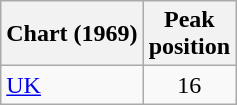<table class="wikitable">
<tr>
<th align="left">Chart (1969)</th>
<th align="left">Peak<br>position</th>
</tr>
<tr>
<td align="left"><a href='#'>UK</a></td>
<td style="text-align:center;">16</td>
</tr>
</table>
